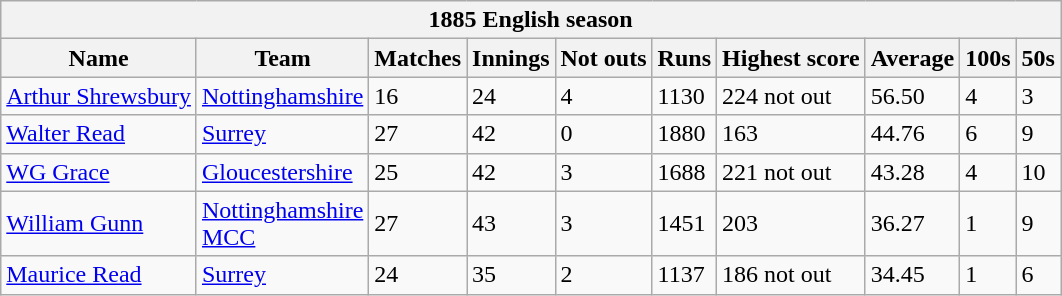<table class="wikitable">
<tr>
<th bgcolor="#efefef" colspan="10">1885 English season</th>
</tr>
<tr bgcolor="#efefef">
<th>Name</th>
<th>Team</th>
<th>Matches</th>
<th>Innings</th>
<th>Not outs</th>
<th>Runs</th>
<th>Highest score</th>
<th>Average</th>
<th>100s</th>
<th>50s</th>
</tr>
<tr>
<td><a href='#'>Arthur Shrewsbury</a></td>
<td><a href='#'>Nottinghamshire</a></td>
<td>16</td>
<td>24</td>
<td>4</td>
<td>1130</td>
<td>224 not out</td>
<td>56.50</td>
<td>4</td>
<td>3</td>
</tr>
<tr>
<td><a href='#'>Walter Read</a></td>
<td><a href='#'>Surrey</a></td>
<td>27</td>
<td>42</td>
<td>0</td>
<td>1880</td>
<td>163</td>
<td>44.76</td>
<td>6</td>
<td>9</td>
</tr>
<tr>
<td><a href='#'>WG Grace</a></td>
<td><a href='#'>Gloucestershire</a></td>
<td>25</td>
<td>42</td>
<td>3</td>
<td>1688</td>
<td>221 not out</td>
<td>43.28</td>
<td>4</td>
<td>10</td>
</tr>
<tr>
<td><a href='#'>William Gunn</a></td>
<td><a href='#'>Nottinghamshire</a><br><a href='#'>MCC</a></td>
<td>27</td>
<td>43</td>
<td>3</td>
<td>1451</td>
<td>203</td>
<td>36.27</td>
<td>1</td>
<td>9</td>
</tr>
<tr>
<td><a href='#'>Maurice Read</a></td>
<td><a href='#'>Surrey</a></td>
<td>24</td>
<td>35</td>
<td>2</td>
<td>1137</td>
<td>186 not out</td>
<td>34.45</td>
<td>1</td>
<td>6</td>
</tr>
</table>
